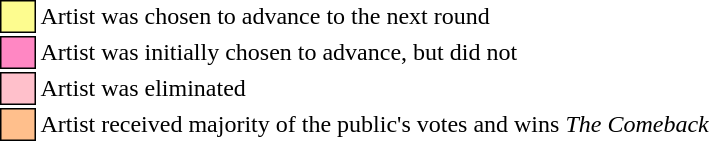<table class="toccolours" style="font-size: 100%">
<tr>
<td style="background:#fdfc8f; border:1px solid black">     </td>
<td>Artist was chosen to advance to the next round</td>
</tr>
<tr>
<td style="background:#FF87C3; border:1px solid black">     </td>
<td>Artist was initially chosen to advance, but did not</td>
</tr>
<tr>
<td style="background:pink; border:1px solid black">     </td>
<td>Artist was eliminated</td>
</tr>
<tr>
<td style="background:#ffbf8c; border:1px solid black">     </td>
<td>Artist received majority of the public's votes and wins <em>The Comeback</em></td>
</tr>
</table>
